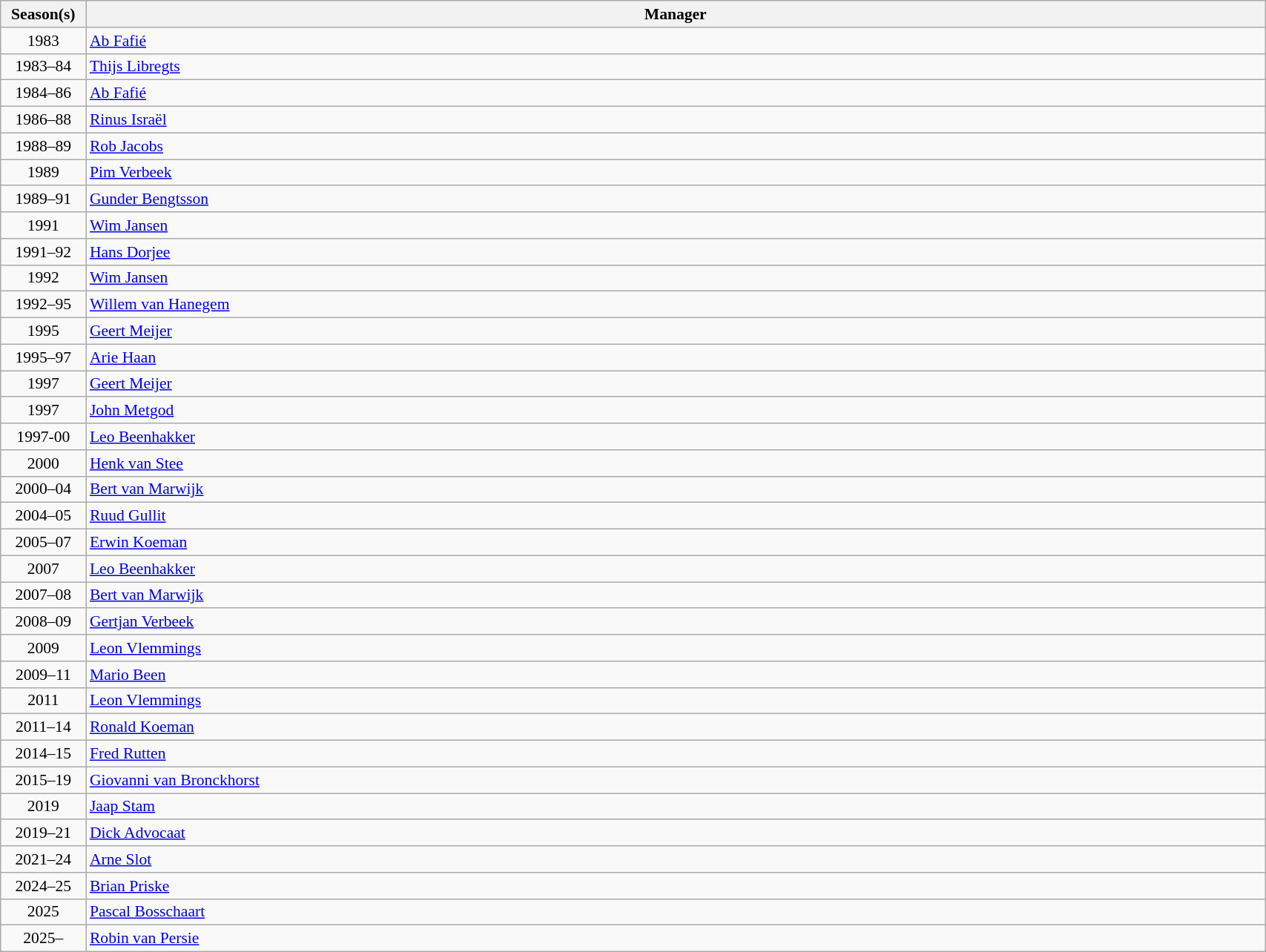<table class="wikitable" width="90%" style="font-size: 90%">
<tr>
<th width="70">Season(s)</th>
<th>Manager</th>
</tr>
<tr>
<td align="center">1983</td>
<td> <a href='#'>Ab Fafié</a> </td>
</tr>
<tr>
<td align="center">1983–84</td>
<td> <a href='#'>Thijs Libregts</a></td>
</tr>
<tr>
<td align="center">1984–86</td>
<td> <a href='#'>Ab Fafié</a></td>
</tr>
<tr>
<td align="center">1986–88</td>
<td> <a href='#'>Rinus Israël</a></td>
</tr>
<tr>
<td align="center">1988–89</td>
<td> <a href='#'>Rob Jacobs</a></td>
</tr>
<tr>
<td align="center">1989</td>
<td> <a href='#'>Pim Verbeek</a></td>
</tr>
<tr>
<td align="center">1989–91</td>
<td> <a href='#'>Gunder Bengtsson</a></td>
</tr>
<tr>
<td align="center">1991</td>
<td> <a href='#'>Wim Jansen</a> </td>
</tr>
<tr>
<td align="center">1991–92</td>
<td> <a href='#'>Hans Dorjee</a></td>
</tr>
<tr>
<td align="center">1992</td>
<td> <a href='#'>Wim Jansen</a> </td>
</tr>
<tr>
<td align="center">1992–95</td>
<td> <a href='#'>Willem van Hanegem</a></td>
</tr>
<tr>
<td align="center">1995</td>
<td> <a href='#'>Geert Meijer</a> </td>
</tr>
<tr>
<td align="center">1995–97</td>
<td> <a href='#'>Arie Haan</a></td>
</tr>
<tr>
<td align="center">1997</td>
<td> <a href='#'>Geert Meijer</a> </td>
</tr>
<tr>
<td align="center">1997</td>
<td> <a href='#'>John Metgod</a> </td>
</tr>
<tr>
<td align="center">1997-00</td>
<td> <a href='#'>Leo Beenhakker</a></td>
</tr>
<tr>
<td align="center">2000</td>
<td> <a href='#'>Henk van Stee</a> </td>
</tr>
<tr>
<td align="center">2000–04</td>
<td> <a href='#'>Bert van Marwijk</a></td>
</tr>
<tr>
<td align="center">2004–05</td>
<td> <a href='#'>Ruud Gullit</a></td>
</tr>
<tr>
<td align="center">2005–07</td>
<td> <a href='#'>Erwin Koeman</a></td>
</tr>
<tr>
<td align="center">2007</td>
<td> <a href='#'>Leo Beenhakker</a> </td>
</tr>
<tr>
<td align="center">2007–08</td>
<td> <a href='#'>Bert van Marwijk</a></td>
</tr>
<tr>
<td align="center">2008–09</td>
<td> <a href='#'>Gertjan Verbeek</a></td>
</tr>
<tr>
<td align="center">2009</td>
<td> <a href='#'>Leon Vlemmings</a> </td>
</tr>
<tr>
<td align="center">2009–11</td>
<td> <a href='#'>Mario Been</a></td>
</tr>
<tr>
<td align="center">2011</td>
<td> <a href='#'>Leon Vlemmings</a> </td>
</tr>
<tr>
<td align="center">2011–14</td>
<td> <a href='#'>Ronald Koeman</a></td>
</tr>
<tr>
<td align="center">2014–15</td>
<td> <a href='#'>Fred Rutten</a></td>
</tr>
<tr>
<td align="center">2015–19</td>
<td> <a href='#'>Giovanni van Bronckhorst</a></td>
</tr>
<tr>
<td align="center">2019</td>
<td> <a href='#'>Jaap Stam</a></td>
</tr>
<tr>
<td align="center">2019–21</td>
<td> <a href='#'>Dick Advocaat</a></td>
</tr>
<tr>
<td align="center">2021–24</td>
<td> <a href='#'>Arne Slot</a></td>
</tr>
<tr>
<td align="center">2024–25</td>
<td> <a href='#'>Brian Priske</a></td>
</tr>
<tr>
<td align="center">2025</td>
<td> <a href='#'>Pascal Bosschaart</a> </td>
</tr>
<tr>
<td align="center">2025–</td>
<td> <a href='#'>Robin van Persie</a></td>
</tr>
</table>
